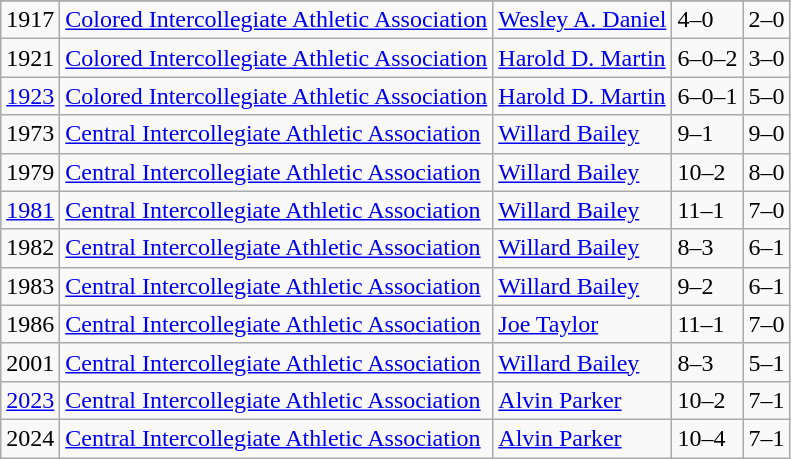<table class="wikitable">
<tr>
</tr>
<tr>
<td>1917</td>
<td><a href='#'>Colored Intercollegiate Athletic Association</a></td>
<td><a href='#'>Wesley A. Daniel</a></td>
<td>4–0</td>
<td>2–0</td>
</tr>
<tr>
<td>1921</td>
<td><a href='#'>Colored Intercollegiate Athletic Association</a></td>
<td><a href='#'>Harold D. Martin</a></td>
<td>6–0–2</td>
<td>3–0</td>
</tr>
<tr>
<td><a href='#'>1923</a></td>
<td><a href='#'>Colored Intercollegiate Athletic Association</a></td>
<td><a href='#'>Harold D. Martin</a></td>
<td>6–0–1</td>
<td>5–0</td>
</tr>
<tr>
<td>1973</td>
<td><a href='#'>Central Intercollegiate Athletic Association</a></td>
<td><a href='#'>Willard Bailey</a></td>
<td>9–1</td>
<td>9–0</td>
</tr>
<tr>
<td>1979</td>
<td><a href='#'>Central Intercollegiate Athletic Association</a></td>
<td><a href='#'>Willard Bailey</a></td>
<td>10–2</td>
<td>8–0</td>
</tr>
<tr>
<td><a href='#'>1981</a></td>
<td><a href='#'>Central Intercollegiate Athletic Association</a></td>
<td><a href='#'>Willard Bailey</a></td>
<td>11–1</td>
<td>7–0</td>
</tr>
<tr>
<td>1982</td>
<td><a href='#'>Central Intercollegiate Athletic Association</a></td>
<td><a href='#'>Willard Bailey</a></td>
<td>8–3</td>
<td>6–1</td>
</tr>
<tr>
<td>1983</td>
<td><a href='#'>Central Intercollegiate Athletic Association</a></td>
<td><a href='#'>Willard Bailey</a></td>
<td>9–2</td>
<td>6–1</td>
</tr>
<tr>
<td>1986</td>
<td><a href='#'>Central Intercollegiate Athletic Association</a></td>
<td><a href='#'>Joe Taylor</a></td>
<td>11–1</td>
<td>7–0</td>
</tr>
<tr>
<td>2001</td>
<td><a href='#'>Central Intercollegiate Athletic Association</a></td>
<td><a href='#'>Willard Bailey</a></td>
<td>8–3</td>
<td>5–1</td>
</tr>
<tr>
<td><a href='#'>2023</a></td>
<td><a href='#'>Central Intercollegiate Athletic Association</a></td>
<td><a href='#'>Alvin Parker</a></td>
<td>10–2</td>
<td>7–1</td>
</tr>
<tr>
<td>2024</td>
<td><a href='#'>Central Intercollegiate Athletic Association</a></td>
<td><a href='#'>Alvin Parker</a></td>
<td>10–4</td>
<td>7–1</td>
</tr>
</table>
